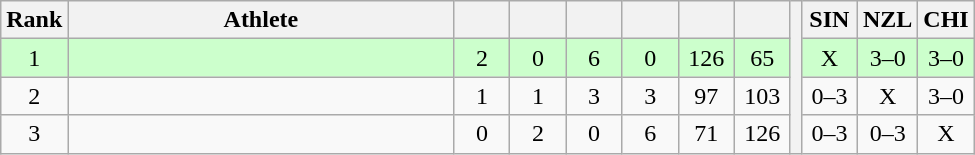<table class="wikitable" style="text-align:center">
<tr>
<th>Rank</th>
<th width=250>Athlete</th>
<th width=30></th>
<th width=30></th>
<th width=30></th>
<th width=30></th>
<th width=30></th>
<th width=30></th>
<th rowspan=4></th>
<th width=30>SIN</th>
<th width=30>NZL</th>
<th width=30>CHI</th>
</tr>
<tr style="background-color:#ccffcc;">
<td>1</td>
<td align=left></td>
<td>2</td>
<td>0</td>
<td>6</td>
<td>0</td>
<td>126</td>
<td>65</td>
<td>X</td>
<td>3–0</td>
<td>3–0</td>
</tr>
<tr>
<td>2</td>
<td align=left></td>
<td>1</td>
<td>1</td>
<td>3</td>
<td>3</td>
<td>97</td>
<td>103</td>
<td>0–3</td>
<td>X</td>
<td>3–0</td>
</tr>
<tr>
<td>3</td>
<td align=left></td>
<td>0</td>
<td>2</td>
<td>0</td>
<td>6</td>
<td>71</td>
<td>126</td>
<td>0–3</td>
<td>0–3</td>
<td>X</td>
</tr>
</table>
